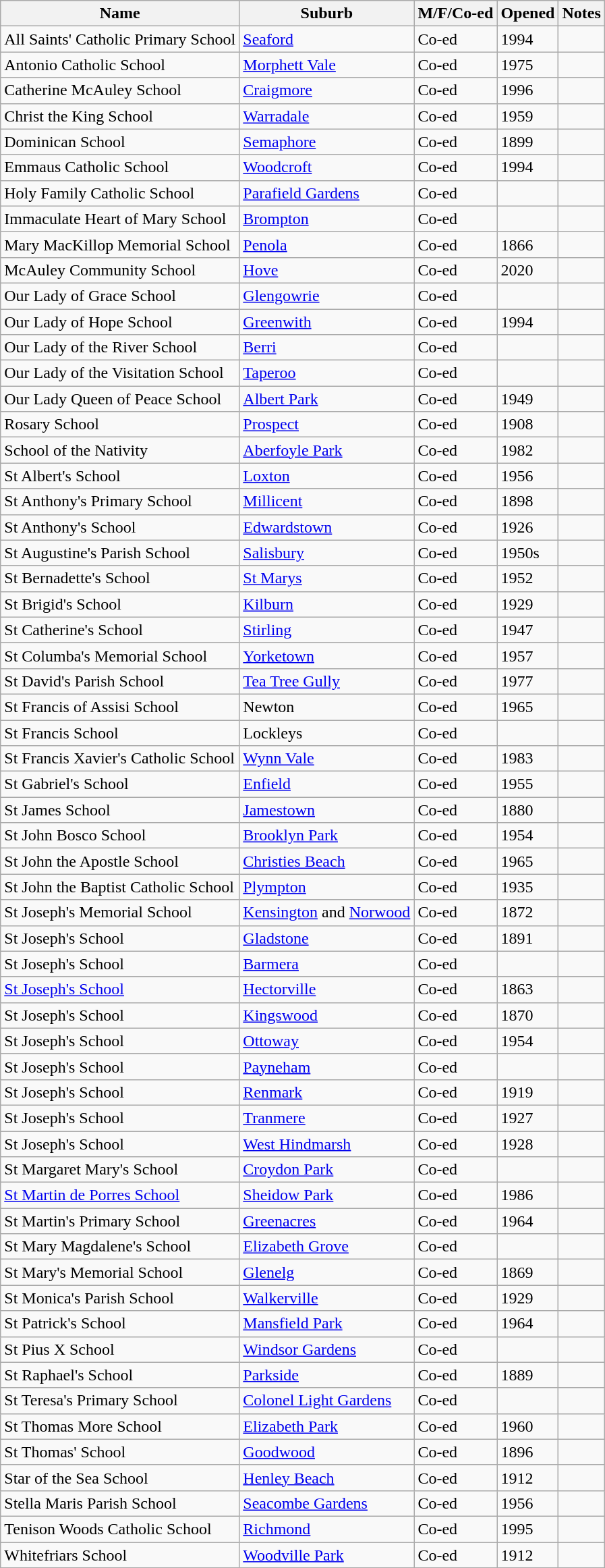<table class="wikitable sortable">
<tr>
<th>Name</th>
<th>Suburb</th>
<th>M/F/Co-ed</th>
<th>Opened</th>
<th>Notes</th>
</tr>
<tr>
<td>All Saints' Catholic Primary School</td>
<td><a href='#'>Seaford</a></td>
<td>Co-ed</td>
<td>1994</td>
<td></td>
</tr>
<tr>
<td>Antonio Catholic School</td>
<td><a href='#'>Morphett Vale</a></td>
<td>Co-ed</td>
<td>1975</td>
<td></td>
</tr>
<tr>
<td>Catherine McAuley School</td>
<td><a href='#'>Craigmore</a></td>
<td>Co-ed</td>
<td>1996</td>
<td></td>
</tr>
<tr>
<td>Christ the King School</td>
<td><a href='#'>Warradale</a></td>
<td>Co-ed</td>
<td>1959</td>
<td></td>
</tr>
<tr>
<td>Dominican School</td>
<td><a href='#'>Semaphore</a></td>
<td>Co-ed</td>
<td>1899</td>
<td></td>
</tr>
<tr>
<td>Emmaus Catholic School</td>
<td><a href='#'>Woodcroft</a></td>
<td>Co-ed</td>
<td>1994</td>
<td></td>
</tr>
<tr>
<td>Holy Family Catholic School</td>
<td><a href='#'>Parafield Gardens</a></td>
<td>Co-ed</td>
<td></td>
<td></td>
</tr>
<tr>
<td>Immaculate Heart of Mary School</td>
<td><a href='#'>Brompton</a></td>
<td>Co-ed</td>
<td></td>
<td></td>
</tr>
<tr>
<td>Mary MacKillop Memorial School</td>
<td><a href='#'>Penola</a></td>
<td>Co-ed</td>
<td>1866</td>
<td></td>
</tr>
<tr>
<td>McAuley Community School</td>
<td><a href='#'>Hove</a></td>
<td>Co-ed</td>
<td>2020</td>
<td></td>
</tr>
<tr>
<td>Our Lady of Grace School</td>
<td><a href='#'>Glengowrie</a></td>
<td>Co-ed</td>
<td></td>
<td></td>
</tr>
<tr>
<td>Our Lady of Hope School</td>
<td><a href='#'>Greenwith</a></td>
<td>Co-ed</td>
<td>1994</td>
<td></td>
</tr>
<tr>
<td>Our Lady of the River School</td>
<td><a href='#'>Berri</a></td>
<td>Co-ed</td>
<td></td>
<td></td>
</tr>
<tr>
<td>Our Lady of the Visitation School</td>
<td><a href='#'>Taperoo</a></td>
<td>Co-ed</td>
<td></td>
<td></td>
</tr>
<tr>
<td>Our Lady Queen of Peace School</td>
<td><a href='#'>Albert Park</a></td>
<td>Co-ed</td>
<td>1949</td>
<td></td>
</tr>
<tr>
<td>Rosary School</td>
<td><a href='#'>Prospect</a></td>
<td>Co-ed</td>
<td>1908</td>
<td></td>
</tr>
<tr>
<td>School of the Nativity</td>
<td><a href='#'>Aberfoyle Park</a></td>
<td>Co-ed</td>
<td>1982</td>
<td></td>
</tr>
<tr>
<td>St Albert's School</td>
<td><a href='#'>Loxton</a></td>
<td>Co-ed</td>
<td>1956</td>
<td></td>
</tr>
<tr>
<td>St Anthony's Primary School</td>
<td><a href='#'>Millicent</a></td>
<td>Co-ed</td>
<td>1898</td>
<td></td>
</tr>
<tr>
<td>St Anthony's School</td>
<td><a href='#'>Edwardstown</a></td>
<td>Co-ed</td>
<td>1926</td>
<td></td>
</tr>
<tr>
<td>St Augustine's Parish School</td>
<td><a href='#'>Salisbury</a></td>
<td>Co-ed</td>
<td>1950s</td>
<td></td>
</tr>
<tr>
<td>St Bernadette's School</td>
<td><a href='#'>St Marys</a></td>
<td>Co-ed</td>
<td>1952</td>
<td></td>
</tr>
<tr>
<td>St Brigid's School</td>
<td><a href='#'>Kilburn</a></td>
<td>Co-ed</td>
<td>1929</td>
<td></td>
</tr>
<tr>
<td>St Catherine's School</td>
<td><a href='#'>Stirling</a></td>
<td>Co-ed</td>
<td>1947</td>
<td></td>
</tr>
<tr>
<td>St Columba's Memorial School</td>
<td><a href='#'>Yorketown</a></td>
<td>Co-ed</td>
<td>1957</td>
<td></td>
</tr>
<tr>
<td>St David's Parish School</td>
<td><a href='#'>Tea Tree Gully</a></td>
<td>Co-ed</td>
<td>1977</td>
<td></td>
</tr>
<tr>
<td>St Francis of Assisi School</td>
<td>Newton</td>
<td>Co-ed</td>
<td>1965</td>
<td></td>
</tr>
<tr>
<td>St Francis School</td>
<td>Lockleys</td>
<td>Co-ed</td>
<td></td>
<td></td>
</tr>
<tr>
<td>St Francis Xavier's Catholic School</td>
<td><a href='#'>Wynn Vale</a></td>
<td>Co-ed</td>
<td>1983</td>
<td></td>
</tr>
<tr>
<td>St Gabriel's School</td>
<td><a href='#'>Enfield</a></td>
<td>Co-ed</td>
<td>1955</td>
<td></td>
</tr>
<tr>
<td>St James School</td>
<td><a href='#'>Jamestown</a></td>
<td>Co-ed</td>
<td>1880</td>
<td></td>
</tr>
<tr>
<td>St John Bosco School</td>
<td><a href='#'>Brooklyn Park</a></td>
<td>Co-ed</td>
<td>1954</td>
<td></td>
</tr>
<tr>
<td>St John the Apostle School</td>
<td><a href='#'>Christies Beach</a></td>
<td>Co-ed</td>
<td>1965</td>
<td></td>
</tr>
<tr>
<td>St John the Baptist Catholic School</td>
<td><a href='#'>Plympton</a></td>
<td>Co-ed</td>
<td>1935</td>
<td></td>
</tr>
<tr>
<td>St Joseph's Memorial School</td>
<td><a href='#'>Kensington</a> and <a href='#'>Norwood</a></td>
<td>Co-ed</td>
<td>1872</td>
<td></td>
</tr>
<tr>
<td>St Joseph's School</td>
<td><a href='#'>Gladstone</a></td>
<td>Co-ed</td>
<td>1891</td>
<td></td>
</tr>
<tr>
<td>St Joseph's School</td>
<td><a href='#'>Barmera</a></td>
<td>Co-ed</td>
<td></td>
<td></td>
</tr>
<tr>
<td><a href='#'>St Joseph's School</a></td>
<td><a href='#'>Hectorville</a></td>
<td>Co-ed</td>
<td>1863</td>
<td></td>
</tr>
<tr>
<td>St Joseph's School</td>
<td><a href='#'>Kingswood</a></td>
<td>Co-ed</td>
<td>1870</td>
<td></td>
</tr>
<tr>
<td>St Joseph's School</td>
<td><a href='#'>Ottoway</a></td>
<td>Co-ed</td>
<td>1954</td>
<td></td>
</tr>
<tr>
<td>St Joseph's School</td>
<td><a href='#'>Payneham</a></td>
<td>Co-ed</td>
<td></td>
<td></td>
</tr>
<tr>
<td>St Joseph's School</td>
<td><a href='#'>Renmark</a></td>
<td>Co-ed</td>
<td>1919</td>
<td></td>
</tr>
<tr>
<td>St Joseph's School</td>
<td><a href='#'>Tranmere</a></td>
<td>Co-ed</td>
<td>1927</td>
<td></td>
</tr>
<tr>
<td>St Joseph's School</td>
<td><a href='#'>West Hindmarsh</a></td>
<td>Co-ed</td>
<td>1928</td>
<td></td>
</tr>
<tr>
<td>St Margaret Mary's School</td>
<td><a href='#'>Croydon Park</a></td>
<td>Co-ed</td>
<td></td>
<td></td>
</tr>
<tr>
<td><a href='#'>St Martin de Porres School</a></td>
<td><a href='#'>Sheidow Park</a></td>
<td>Co-ed</td>
<td>1986</td>
<td></td>
</tr>
<tr>
<td>St Martin's Primary School</td>
<td><a href='#'>Greenacres</a></td>
<td>Co-ed</td>
<td>1964</td>
<td></td>
</tr>
<tr>
<td>St Mary Magdalene's School</td>
<td><a href='#'>Elizabeth Grove</a></td>
<td>Co-ed</td>
<td></td>
<td></td>
</tr>
<tr>
<td>St Mary's Memorial School</td>
<td><a href='#'>Glenelg</a></td>
<td>Co-ed</td>
<td>1869</td>
<td></td>
</tr>
<tr>
<td>St Monica's Parish School</td>
<td><a href='#'>Walkerville</a></td>
<td>Co-ed</td>
<td>1929</td>
<td></td>
</tr>
<tr>
<td>St Patrick's School</td>
<td><a href='#'>Mansfield Park</a></td>
<td>Co-ed</td>
<td>1964</td>
<td></td>
</tr>
<tr>
<td>St Pius X School</td>
<td><a href='#'>Windsor Gardens</a></td>
<td>Co-ed</td>
<td></td>
<td></td>
</tr>
<tr>
<td>St Raphael's School</td>
<td><a href='#'>Parkside</a></td>
<td>Co-ed</td>
<td>1889</td>
<td></td>
</tr>
<tr>
<td>St Teresa's Primary School</td>
<td><a href='#'>Colonel Light Gardens</a></td>
<td>Co-ed</td>
<td></td>
<td></td>
</tr>
<tr>
<td>St Thomas More School</td>
<td><a href='#'>Elizabeth Park</a></td>
<td>Co-ed</td>
<td>1960</td>
<td></td>
</tr>
<tr>
<td>St Thomas' School</td>
<td><a href='#'>Goodwood</a></td>
<td>Co-ed</td>
<td>1896</td>
<td></td>
</tr>
<tr>
<td>Star of the Sea School</td>
<td><a href='#'>Henley Beach</a></td>
<td>Co-ed</td>
<td>1912</td>
<td></td>
</tr>
<tr>
<td>Stella Maris Parish School</td>
<td><a href='#'>Seacombe Gardens</a></td>
<td>Co-ed</td>
<td>1956</td>
<td></td>
</tr>
<tr>
<td>Tenison Woods Catholic School</td>
<td><a href='#'>Richmond</a></td>
<td>Co-ed</td>
<td>1995</td>
<td></td>
</tr>
<tr>
<td>Whitefriars School</td>
<td><a href='#'>Woodville Park</a></td>
<td>Co-ed</td>
<td>1912</td>
<td></td>
</tr>
</table>
